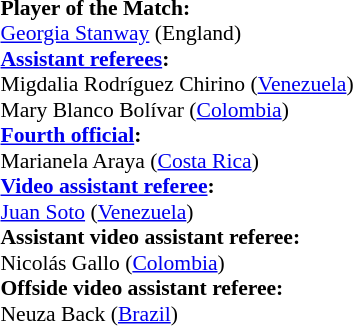<table style="width:100%; font-size:90%;">
<tr>
<td><br><strong>Player of the Match:</strong>
<br><a href='#'>Georgia Stanway</a> (England)<br><strong><a href='#'>Assistant referees</a>:</strong>
<br>Migdalia Rodríguez Chirino (<a href='#'>Venezuela</a>)
<br>Mary Blanco Bolívar (<a href='#'>Colombia</a>)
<br><strong><a href='#'>Fourth official</a>:</strong>
<br>Marianela Araya (<a href='#'>Costa Rica</a>)
<br><strong><a href='#'>Video assistant referee</a>:</strong>
<br><a href='#'>Juan Soto</a> (<a href='#'>Venezuela</a>)
<br><strong>Assistant video assistant referee:</strong>
<br>Nicolás Gallo (<a href='#'>Colombia</a>)
<br><strong>Offside video assistant referee:</strong>
<br>Neuza Back (<a href='#'>Brazil</a>)</td>
</tr>
</table>
